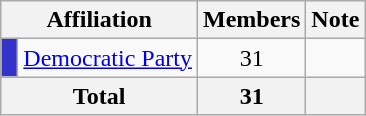<table class="wikitable">
<tr>
<th colspan="2" align="center" valign="bottom">Affiliation</th>
<th valign="bottom">Members</th>
<th valign="bottom">Note</th>
</tr>
<tr>
<td bgcolor="#3333CC"> </td>
<td><a href='#'>Democratic Party</a></td>
<td align="center">31</td>
<td></td>
</tr>
<tr>
<th colspan="2" align="center"><strong>Total</strong></th>
<th align="center"><strong>31</strong></th>
<th></th>
</tr>
</table>
